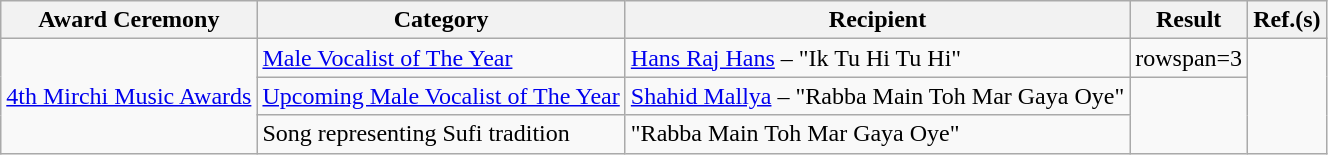<table class="wikitable">
<tr>
<th>Award Ceremony</th>
<th>Category</th>
<th>Recipient</th>
<th>Result</th>
<th>Ref.(s)</th>
</tr>
<tr>
<td rowspan=3><a href='#'>4th Mirchi Music Awards</a></td>
<td><a href='#'>Male Vocalist of The Year</a></td>
<td><a href='#'>Hans Raj Hans</a> – "Ik Tu Hi Tu Hi"</td>
<td>rowspan=3 </td>
<td rowspan=3></td>
</tr>
<tr>
<td><a href='#'>Upcoming Male Vocalist of The Year</a></td>
<td><a href='#'>Shahid Mallya</a> – "Rabba Main Toh Mar Gaya Oye"</td>
</tr>
<tr>
<td>Song representing Sufi tradition</td>
<td>"Rabba Main Toh Mar Gaya Oye"</td>
</tr>
</table>
